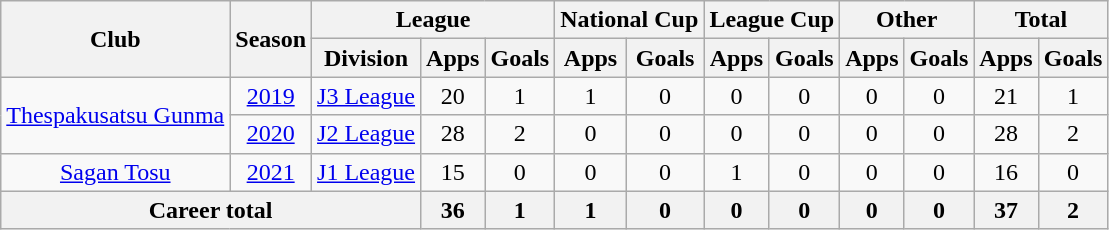<table class="wikitable" style="text-align: center">
<tr>
<th rowspan="2">Club</th>
<th rowspan="2">Season</th>
<th colspan="3">League</th>
<th colspan="2">National Cup</th>
<th colspan="2">League Cup</th>
<th colspan="2">Other</th>
<th colspan="2">Total</th>
</tr>
<tr>
<th>Division</th>
<th>Apps</th>
<th>Goals</th>
<th>Apps</th>
<th>Goals</th>
<th>Apps</th>
<th>Goals</th>
<th>Apps</th>
<th>Goals</th>
<th>Apps</th>
<th>Goals</th>
</tr>
<tr>
<td rowspan="2"><a href='#'>Thespakusatsu Gunma</a></td>
<td><a href='#'>2019</a></td>
<td><a href='#'>J3 League</a></td>
<td>20</td>
<td>1</td>
<td>1</td>
<td>0</td>
<td>0</td>
<td>0</td>
<td>0</td>
<td>0</td>
<td>21</td>
<td>1</td>
</tr>
<tr>
<td><a href='#'>2020</a></td>
<td><a href='#'>J2 League</a></td>
<td>28</td>
<td>2</td>
<td>0</td>
<td>0</td>
<td>0</td>
<td>0</td>
<td>0</td>
<td>0</td>
<td>28</td>
<td>2</td>
</tr>
<tr>
<td><a href='#'>Sagan Tosu</a></td>
<td><a href='#'>2021</a></td>
<td><a href='#'>J1 League</a></td>
<td>15</td>
<td>0</td>
<td>0</td>
<td>0</td>
<td>1</td>
<td>0</td>
<td>0</td>
<td>0</td>
<td>16</td>
<td>0</td>
</tr>
<tr>
<th colspan=3>Career total</th>
<th>36</th>
<th>1</th>
<th>1</th>
<th>0</th>
<th>0</th>
<th>0</th>
<th>0</th>
<th>0</th>
<th>37</th>
<th>2</th>
</tr>
</table>
